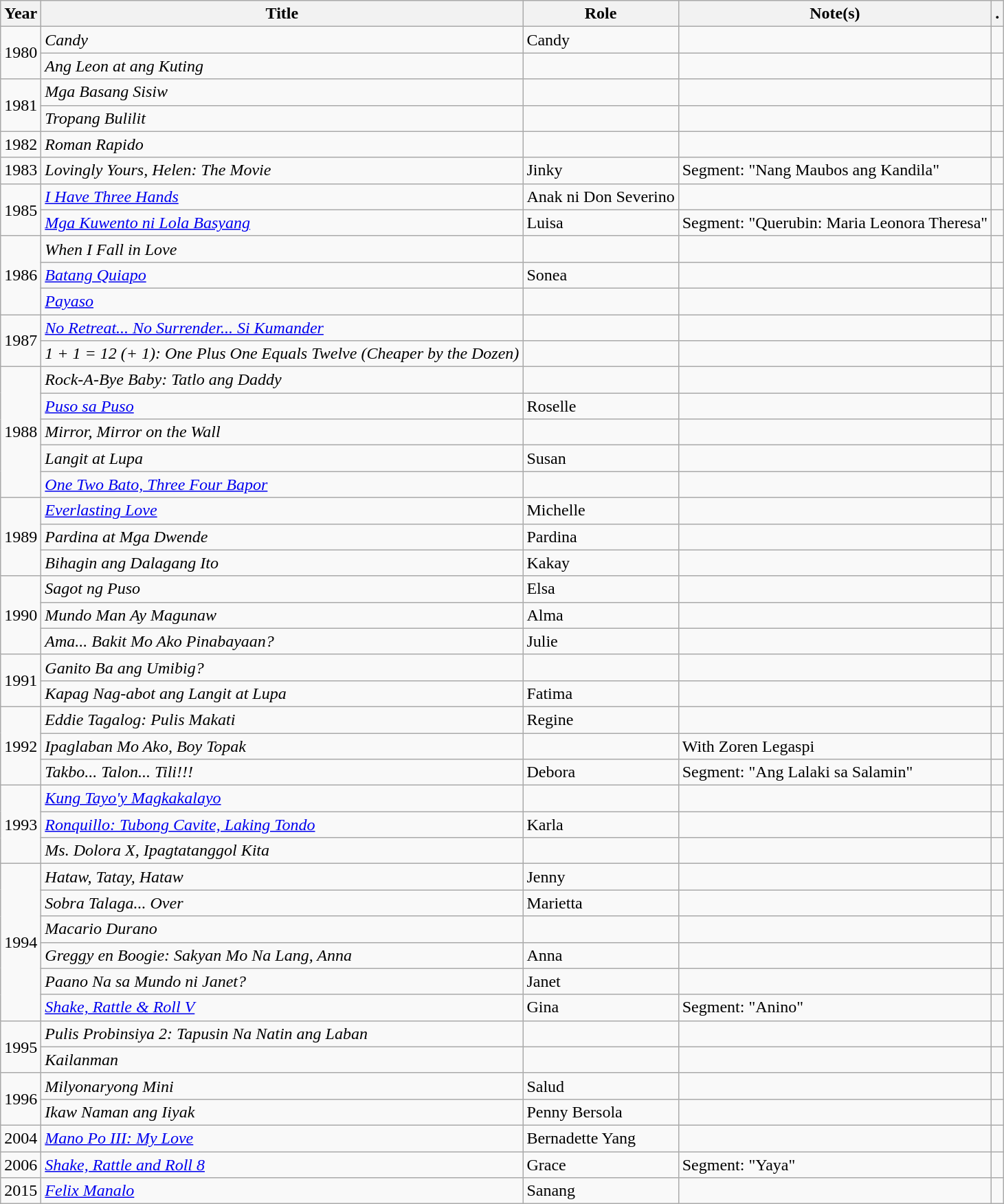<table class="wikitable sortable">
<tr>
<th scope="col">Year</th>
<th scope="col">Title</th>
<th scope="col" class="unsortable">Role</th>
<th scope="col" class="unsortable">Note(s)</th>
<th scope="col" class="unsortable">.</th>
</tr>
<tr>
<td rowspan="2">1980</td>
<td><em>Candy</em></td>
<td>Candy</td>
<td></td>
<td style="text-align:center;"></td>
</tr>
<tr>
<td><em>Ang Leon at ang Kuting</em></td>
<td></td>
<td></td>
<td style="text-align:center;"></td>
</tr>
<tr>
<td rowspan="2">1981</td>
<td><em>Mga Basang Sisiw</em></td>
<td></td>
<td></td>
<td style="text-align:center;"></td>
</tr>
<tr>
<td><em>Tropang Bulilit</em></td>
<td></td>
<td></td>
<td style="text-align:center;"></td>
</tr>
<tr>
<td>1982</td>
<td><em>Roman Rapido</em></td>
<td></td>
<td></td>
<td style="text-align:center;"></td>
</tr>
<tr>
<td>1983</td>
<td><em>Lovingly Yours, Helen: The Movie</em></td>
<td>Jinky</td>
<td>Segment: "Nang Maubos ang Kandila"</td>
<td style="text-align:center;"></td>
</tr>
<tr>
<td rowspan="2">1985</td>
<td><em><a href='#'>I Have Three Hands</a></em></td>
<td>Anak ni Don Severino</td>
<td></td>
<td style="text-align:center;"></td>
</tr>
<tr>
<td><em><a href='#'>Mga Kuwento ni Lola Basyang</a></em></td>
<td>Luisa</td>
<td>Segment: "Querubin: Maria Leonora Theresa"</td>
<td style="text-align:center;"></td>
</tr>
<tr>
<td rowspan="3">1986</td>
<td><em>When I Fall in Love</em></td>
<td></td>
<td></td>
<td style="text-align:center;"></td>
</tr>
<tr>
<td><em><a href='#'>Batang Quiapo</a></em></td>
<td>Sonea</td>
<td></td>
<td style="text-align:center;"></td>
</tr>
<tr>
<td><em><a href='#'>Payaso</a></em></td>
<td></td>
<td></td>
<td style="text-align:center;"></td>
</tr>
<tr>
<td rowspan="2">1987</td>
<td><em><a href='#'>No Retreat... No Surrender... Si Kumander</a></em></td>
<td></td>
<td></td>
<td style="text-align:center;"></td>
</tr>
<tr>
<td><em>1 + 1 = 12 (+ 1): One Plus One Equals Twelve (Cheaper by the Dozen)</em></td>
<td></td>
<td></td>
<td style="text-align:center;"></td>
</tr>
<tr>
<td rowspan="5">1988</td>
<td><em>Rock-A-Bye Baby: Tatlo ang Daddy</em></td>
<td></td>
<td></td>
<td style="text-align:center;"></td>
</tr>
<tr>
<td><em><a href='#'>Puso sa Puso</a></em></td>
<td>Roselle</td>
<td></td>
<td style="text-align:center;"></td>
</tr>
<tr>
<td><em>Mirror, Mirror on the Wall</em></td>
<td></td>
<td></td>
<td style="text-align:center;"></td>
</tr>
<tr>
<td><em>Langit at Lupa</em></td>
<td>Susan</td>
<td></td>
<td style="text-align:center;"></td>
</tr>
<tr>
<td><em><a href='#'>One Two Bato, Three Four Bapor</a></em></td>
<td></td>
<td></td>
<td style="text-align:center;"></td>
</tr>
<tr>
<td rowspan="3">1989</td>
<td><em><a href='#'>Everlasting Love</a></em></td>
<td>Michelle</td>
<td></td>
<td style="text-align:center;"></td>
</tr>
<tr>
<td><em>Pardina at Mga Dwende</em></td>
<td>Pardina</td>
<td></td>
<td style="text-align:center;"></td>
</tr>
<tr>
<td><em>Bihagin ang Dalagang Ito</em></td>
<td>Kakay</td>
<td></td>
<td style="text-align:center;"></td>
</tr>
<tr>
<td rowspan="3">1990</td>
<td><em>Sagot ng Puso</em></td>
<td>Elsa</td>
<td></td>
<td style="text-align:center;"></td>
</tr>
<tr>
<td><em>Mundo Man Ay Magunaw</em></td>
<td>Alma</td>
<td></td>
<td style="text-align:center;"></td>
</tr>
<tr>
<td><em>Ama... Bakit Mo Ako Pinabayaan?</em></td>
<td>Julie</td>
<td></td>
<td style="text-align:center;"></td>
</tr>
<tr>
<td rowspan="2">1991</td>
<td><em>Ganito Ba ang Umibig?</em></td>
<td></td>
<td></td>
<td style="text-align:center;"></td>
</tr>
<tr>
<td><em>Kapag Nag-abot ang Langit at Lupa</em></td>
<td>Fatima</td>
<td></td>
<td style="text-align:center;"></td>
</tr>
<tr>
<td rowspan="3">1992</td>
<td><em>Eddie Tagalog: Pulis Makati</em></td>
<td>Regine</td>
<td></td>
<td style="text-align:center;"></td>
</tr>
<tr>
<td><em>Ipaglaban Mo Ako, Boy Topak</em></td>
<td></td>
<td>With Zoren Legaspi</td>
<td style="text-align:center;"></td>
</tr>
<tr>
<td><em>Takbo... Talon... Tili!!!</em></td>
<td>Debora</td>
<td>Segment: "Ang Lalaki sa Salamin"</td>
<td style="text-align:center;"></td>
</tr>
<tr>
<td rowspan="3">1993</td>
<td><em><a href='#'>Kung Tayo'y Magkakalayo</a></em></td>
<td></td>
<td></td>
<td style="text-align:center;"></td>
</tr>
<tr>
<td><em><a href='#'>Ronquillo: Tubong Cavite, Laking Tondo</a></em></td>
<td>Karla</td>
<td></td>
<td style="text-align:center;"></td>
</tr>
<tr>
<td><em>Ms. Dolora X, Ipagtatanggol Kita</em></td>
<td></td>
<td></td>
<td style="text-align:center;"></td>
</tr>
<tr>
<td rowspan="6">1994</td>
<td><em>Hataw, Tatay, Hataw</em></td>
<td>Jenny</td>
<td></td>
<td style="text-align:center;"></td>
</tr>
<tr>
<td><em>Sobra Talaga... Over</em></td>
<td>Marietta</td>
<td></td>
<td style="text-align:center;"></td>
</tr>
<tr>
<td><em>Macario Durano</em></td>
<td></td>
<td></td>
<td style="text-align:center;"></td>
</tr>
<tr>
<td><em>Greggy en Boogie: Sakyan Mo Na Lang, Anna</em></td>
<td>Anna</td>
<td></td>
<td style="text-align:center;"></td>
</tr>
<tr>
<td><em>Paano Na sa Mundo ni Janet?</em></td>
<td>Janet</td>
<td></td>
<td style="text-align:center;"></td>
</tr>
<tr>
<td><em><a href='#'>Shake, Rattle & Roll V</a></em></td>
<td>Gina</td>
<td>Segment: "Anino"</td>
<td style="text-align:center;"></td>
</tr>
<tr>
<td rowspan="2">1995</td>
<td><em>Pulis Probinsiya 2: Tapusin Na Natin ang Laban</em></td>
<td></td>
<td></td>
<td style="text-align:center;"></td>
</tr>
<tr>
<td><em>Kailanman</em></td>
<td></td>
<td></td>
<td style="text-align:center;"></td>
</tr>
<tr>
<td rowspan="2">1996</td>
<td><em>Milyonaryong Mini</em></td>
<td>Salud</td>
<td></td>
<td style="text-align:center;"></td>
</tr>
<tr>
<td><em>Ikaw Naman ang Iiyak</em></td>
<td>Penny Bersola</td>
<td></td>
<td style="text-align:center;"></td>
</tr>
<tr>
<td>2004</td>
<td><em><a href='#'>Mano Po III: My Love</a></em></td>
<td>Bernadette Yang</td>
<td></td>
<td style="text-align:center;"></td>
</tr>
<tr>
<td>2006</td>
<td><em><a href='#'>Shake, Rattle and Roll 8</a></em></td>
<td>Grace</td>
<td>Segment: "Yaya"</td>
<td style="text-align:center;"></td>
</tr>
<tr>
<td>2015</td>
<td><em><a href='#'>Felix Manalo</a></em></td>
<td>Sanang</td>
<td></td>
<td></td>
</tr>
</table>
